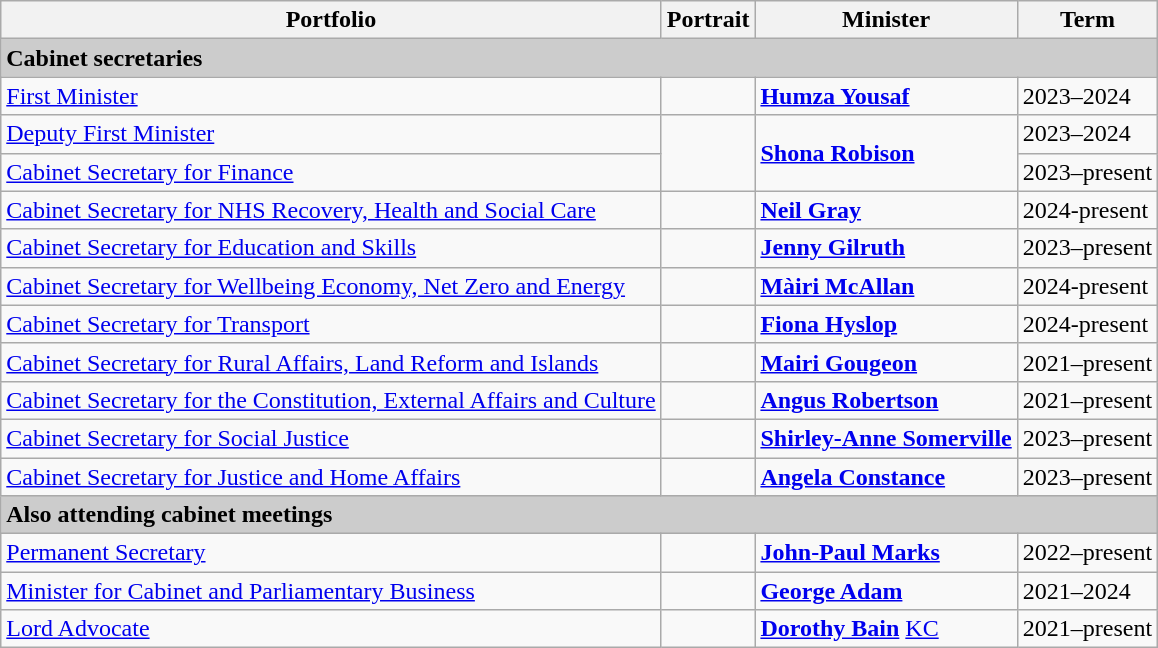<table class="wikitable">
<tr>
<th>Portfolio</th>
<th>Portrait</th>
<th>Minister</th>
<th>Term</th>
</tr>
<tr>
<td colspan="4" style="background:#ccc;"><strong>Cabinet secretaries</strong></td>
</tr>
<tr>
<td><a href='#'>First Minister</a></td>
<td></td>
<td> <strong><a href='#'>Humza Yousaf</a></strong> </td>
<td>2023–2024</td>
</tr>
<tr>
<td><a href='#'>Deputy First Minister</a></td>
<td rowspan="2"></td>
<td rowspan="2"><strong><a href='#'>Shona Robison</a></strong> </td>
<td>2023–2024</td>
</tr>
<tr>
<td><a href='#'>Cabinet Secretary for Finance</a></td>
<td>2023–present</td>
</tr>
<tr>
<td><a href='#'>Cabinet Secretary for NHS Recovery, Health and Social Care</a></td>
<td></td>
<td><strong><a href='#'>Neil Gray</a></strong> </td>
<td>2024-present</td>
</tr>
<tr>
<td><a href='#'>Cabinet Secretary for Education and Skills</a></td>
<td></td>
<td><strong><a href='#'>Jenny Gilruth</a></strong> </td>
<td>2023–present</td>
</tr>
<tr>
<td><a href='#'>Cabinet Secretary for Wellbeing Economy, Net Zero and Energy</a></td>
<td></td>
<td><strong><a href='#'>Màiri McAllan</a></strong> </td>
<td>2024-present</td>
</tr>
<tr>
<td><a href='#'>Cabinet Secretary for Transport</a></td>
<td></td>
<td><strong><a href='#'>Fiona Hyslop</a></strong> </td>
<td>2024-present</td>
</tr>
<tr>
<td><a href='#'>Cabinet Secretary for Rural Affairs, Land Reform and Islands</a></td>
<td></td>
<td><strong><a href='#'>Mairi Gougeon</a></strong> </td>
<td>2021–present</td>
</tr>
<tr>
<td><a href='#'>Cabinet Secretary for the Constitution, External Affairs and Culture</a></td>
<td></td>
<td> <strong><a href='#'>Angus Robertson</a></strong> </td>
<td>2021–present</td>
</tr>
<tr>
<td><a href='#'>Cabinet Secretary for Social Justice</a></td>
<td></td>
<td><strong><a href='#'>Shirley-Anne Somerville</a></strong> </td>
<td>2023–present</td>
</tr>
<tr>
<td><a href='#'>Cabinet Secretary for Justice and Home Affairs</a></td>
<td></td>
<td><strong><a href='#'>Angela Constance</a></strong> </td>
<td>2023–present</td>
</tr>
<tr>
<td colspan="4" style="background:#ccc;"><strong>Also attending cabinet meetings</strong></td>
</tr>
<tr>
<td><a href='#'>Permanent Secretary</a></td>
<td></td>
<td><strong><a href='#'>John-Paul Marks</a></strong></td>
<td>2022–present</td>
</tr>
<tr>
<td><a href='#'>Minister for Cabinet and Parliamentary Business</a></td>
<td></td>
<td><strong><a href='#'>George Adam</a></strong> </td>
<td>2021–2024</td>
</tr>
<tr>
<td><a href='#'>Lord Advocate</a></td>
<td></td>
<td> <strong><a href='#'>Dorothy Bain</a></strong> <a href='#'>KC</a></td>
<td>2021–present</td>
</tr>
</table>
